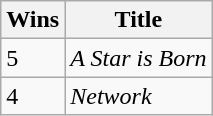<table class="wikitable">
<tr>
<th>Wins</th>
<th>Title</th>
</tr>
<tr>
<td>5</td>
<td><em>A Star is Born</em></td>
</tr>
<tr>
<td>4</td>
<td><em>Network</em></td>
</tr>
</table>
